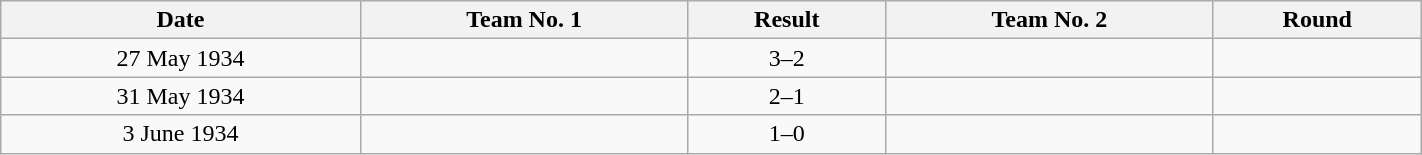<table class="wikitable"  style="text-align:center; width:75%;">
<tr>
<th>Date</th>
<th>Team No. 1</th>
<th>Result</th>
<th>Team No. 2</th>
<th>Round</th>
</tr>
<tr>
<td>27 May 1934</td>
<td></td>
<td style="text-align:center;">3–2</td>
<td></td>
<td></td>
</tr>
<tr>
<td>31 May 1934</td>
<td></td>
<td style="text-align:center;">2–1</td>
<td></td>
<td></td>
</tr>
<tr>
<td>3 June 1934</td>
<td></td>
<td style="text-align:center;">1–0</td>
<td></td>
<td></td>
</tr>
</table>
